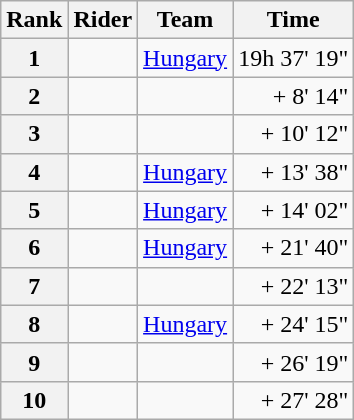<table class="wikitable" margin-bottom:0;">
<tr>
<th scope="col">Rank</th>
<th scope="col">Rider</th>
<th scope="col">Team</th>
<th scope="col">Time</th>
</tr>
<tr>
<th scope="row">1</th>
<td> </td>
<td><a href='#'>Hungary</a></td>
<td align="right">19h 37' 19"</td>
</tr>
<tr>
<th scope="row">2</th>
<td></td>
<td></td>
<td align="right">+ 8' 14"</td>
</tr>
<tr>
<th scope="row">3</th>
<td></td>
<td></td>
<td align="right">+ 10' 12"</td>
</tr>
<tr>
<th scope="row">4</th>
<td></td>
<td><a href='#'>Hungary</a></td>
<td align="right">+ 13' 38"</td>
</tr>
<tr>
<th scope="row">5</th>
<td></td>
<td><a href='#'>Hungary</a></td>
<td align="right">+ 14' 02"</td>
</tr>
<tr>
<th scope="row">6</th>
<td></td>
<td><a href='#'>Hungary</a></td>
<td align="right">+ 21' 40"</td>
</tr>
<tr>
<th scope="row">7</th>
<td></td>
<td></td>
<td align="right">+ 22' 13"</td>
</tr>
<tr>
<th scope="row">8</th>
<td></td>
<td><a href='#'>Hungary</a></td>
<td align="right">+ 24' 15"</td>
</tr>
<tr>
<th scope="row">9</th>
<td></td>
<td></td>
<td align="right">+ 26' 19"</td>
</tr>
<tr>
<th scope="row">10</th>
<td></td>
<td></td>
<td align="right">+ 27' 28"</td>
</tr>
</table>
